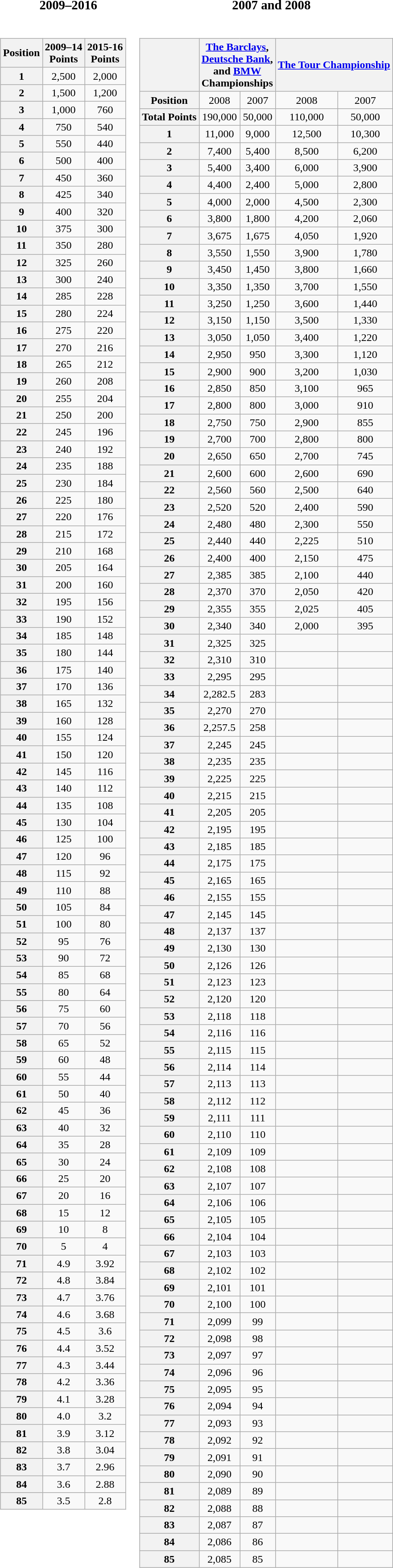<table>
<tr>
<th><big>2009–2016</big></th>
<th><big>2007 and 2008</big></th>
</tr>
<tr>
<td valign="top"><br><table class="wikitable" style="text-align:center">
<tr>
<th>Position</th>
<th>2009–14<br>Points</th>
<th>2015-16<br>Points</th>
</tr>
<tr>
<th>1</th>
<td>2,500</td>
<td>2,000</td>
</tr>
<tr>
<th>2</th>
<td>1,500</td>
<td>1,200</td>
</tr>
<tr>
<th>3</th>
<td>1,000</td>
<td>760</td>
</tr>
<tr>
<th>4</th>
<td>750</td>
<td>540</td>
</tr>
<tr>
<th>5</th>
<td>550</td>
<td>440</td>
</tr>
<tr>
<th>6</th>
<td>500</td>
<td>400</td>
</tr>
<tr>
<th>7</th>
<td>450</td>
<td>360</td>
</tr>
<tr>
<th>8</th>
<td>425</td>
<td>340</td>
</tr>
<tr>
<th>9</th>
<td>400</td>
<td>320</td>
</tr>
<tr>
<th>10</th>
<td>375</td>
<td>300</td>
</tr>
<tr>
<th>11</th>
<td>350</td>
<td>280</td>
</tr>
<tr>
<th>12</th>
<td>325</td>
<td>260</td>
</tr>
<tr>
<th>13</th>
<td>300</td>
<td>240</td>
</tr>
<tr>
<th>14</th>
<td>285</td>
<td>228</td>
</tr>
<tr>
<th>15</th>
<td>280</td>
<td>224</td>
</tr>
<tr>
<th>16</th>
<td>275</td>
<td>220</td>
</tr>
<tr>
<th>17</th>
<td>270</td>
<td>216</td>
</tr>
<tr>
<th>18</th>
<td>265</td>
<td>212</td>
</tr>
<tr>
<th>19</th>
<td>260</td>
<td>208</td>
</tr>
<tr>
<th>20</th>
<td>255</td>
<td>204</td>
</tr>
<tr>
<th>21</th>
<td>250</td>
<td>200</td>
</tr>
<tr>
<th>22</th>
<td>245</td>
<td>196</td>
</tr>
<tr>
<th>23</th>
<td>240</td>
<td>192</td>
</tr>
<tr>
<th>24</th>
<td>235</td>
<td>188</td>
</tr>
<tr>
<th>25</th>
<td>230</td>
<td>184</td>
</tr>
<tr>
<th>26</th>
<td>225</td>
<td>180</td>
</tr>
<tr>
<th>27</th>
<td>220</td>
<td>176</td>
</tr>
<tr>
<th>28</th>
<td>215</td>
<td>172</td>
</tr>
<tr>
<th>29</th>
<td>210</td>
<td>168</td>
</tr>
<tr>
<th>30</th>
<td>205</td>
<td>164</td>
</tr>
<tr>
<th>31</th>
<td>200</td>
<td>160</td>
</tr>
<tr>
<th>32</th>
<td>195</td>
<td>156</td>
</tr>
<tr>
<th>33</th>
<td>190</td>
<td>152</td>
</tr>
<tr>
<th>34</th>
<td>185</td>
<td>148</td>
</tr>
<tr>
<th>35</th>
<td>180</td>
<td>144</td>
</tr>
<tr>
<th>36</th>
<td>175</td>
<td>140</td>
</tr>
<tr>
<th>37</th>
<td>170</td>
<td>136</td>
</tr>
<tr>
<th>38</th>
<td>165</td>
<td>132</td>
</tr>
<tr>
<th>39</th>
<td>160</td>
<td>128</td>
</tr>
<tr>
<th>40</th>
<td>155</td>
<td>124</td>
</tr>
<tr>
<th>41</th>
<td>150</td>
<td>120</td>
</tr>
<tr>
<th>42</th>
<td>145</td>
<td>116</td>
</tr>
<tr>
<th>43</th>
<td>140</td>
<td>112</td>
</tr>
<tr>
<th>44</th>
<td>135</td>
<td>108</td>
</tr>
<tr>
<th>45</th>
<td>130</td>
<td>104</td>
</tr>
<tr>
<th>46</th>
<td>125</td>
<td>100</td>
</tr>
<tr>
<th>47</th>
<td>120</td>
<td>96</td>
</tr>
<tr>
<th>48</th>
<td>115</td>
<td>92</td>
</tr>
<tr>
<th>49</th>
<td>110</td>
<td>88</td>
</tr>
<tr>
<th>50</th>
<td>105</td>
<td>84</td>
</tr>
<tr>
<th>51</th>
<td>100</td>
<td>80</td>
</tr>
<tr>
<th>52</th>
<td>95</td>
<td>76</td>
</tr>
<tr>
<th>53</th>
<td>90</td>
<td>72</td>
</tr>
<tr>
<th>54</th>
<td>85</td>
<td>68</td>
</tr>
<tr>
<th>55</th>
<td>80</td>
<td>64</td>
</tr>
<tr>
<th>56</th>
<td>75</td>
<td>60</td>
</tr>
<tr>
<th>57</th>
<td>70</td>
<td>56</td>
</tr>
<tr>
<th>58</th>
<td>65</td>
<td>52</td>
</tr>
<tr>
<th>59</th>
<td>60</td>
<td>48</td>
</tr>
<tr>
<th>60</th>
<td>55</td>
<td>44</td>
</tr>
<tr>
<th>61</th>
<td>50</td>
<td>40</td>
</tr>
<tr>
<th>62</th>
<td>45</td>
<td>36</td>
</tr>
<tr>
<th>63</th>
<td>40</td>
<td>32</td>
</tr>
<tr>
<th>64</th>
<td>35</td>
<td>28</td>
</tr>
<tr>
<th>65</th>
<td>30</td>
<td>24</td>
</tr>
<tr>
<th>66</th>
<td>25</td>
<td>20</td>
</tr>
<tr>
<th>67</th>
<td>20</td>
<td>16</td>
</tr>
<tr>
<th>68</th>
<td>15</td>
<td>12</td>
</tr>
<tr>
<th>69</th>
<td>10</td>
<td>8</td>
</tr>
<tr>
<th>70</th>
<td>5</td>
<td>4</td>
</tr>
<tr>
<th>71</th>
<td>4.9</td>
<td>3.92</td>
</tr>
<tr>
<th>72</th>
<td>4.8</td>
<td>3.84</td>
</tr>
<tr>
<th>73</th>
<td>4.7</td>
<td>3.76</td>
</tr>
<tr>
<th>74</th>
<td>4.6</td>
<td>3.68</td>
</tr>
<tr>
<th>75</th>
<td>4.5</td>
<td>3.6</td>
</tr>
<tr>
<th>76</th>
<td>4.4</td>
<td>3.52</td>
</tr>
<tr>
<th>77</th>
<td>4.3</td>
<td>3.44</td>
</tr>
<tr>
<th>78</th>
<td>4.2</td>
<td>3.36</td>
</tr>
<tr>
<th>79</th>
<td>4.1</td>
<td>3.28</td>
</tr>
<tr>
<th>80</th>
<td>4.0</td>
<td>3.2</td>
</tr>
<tr>
<th>81</th>
<td>3.9</td>
<td>3.12</td>
</tr>
<tr>
<th>82</th>
<td>3.8</td>
<td>3.04</td>
</tr>
<tr>
<th>83</th>
<td>3.7</td>
<td>2.96</td>
</tr>
<tr>
<th>84</th>
<td>3.6</td>
<td>2.88</td>
</tr>
<tr>
<th>85</th>
<td>3.5</td>
<td>2.8</td>
</tr>
</table>
</td>
<td valign="top"><br><table class="wikitable" style="text-align:center">
<tr>
<th></th>
<th colspan=2><a href='#'>The Barclays</a>,<br> <a href='#'>Deutsche Bank</a>, <br>and <a href='#'>BMW</a><br>Championships</th>
<th colspan=2><a href='#'>The Tour Championship</a></th>
</tr>
<tr>
<th>Position</th>
<td>2008</td>
<td>2007</td>
<td>2008</td>
<td>2007</td>
</tr>
<tr>
<th>Total Points</th>
<td>190,000</td>
<td>50,000</td>
<td>110,000</td>
<td>50,000</td>
</tr>
<tr>
<th>1</th>
<td>11,000</td>
<td>9,000</td>
<td>12,500</td>
<td>10,300</td>
</tr>
<tr>
<th>2</th>
<td>7,400</td>
<td>5,400</td>
<td>8,500</td>
<td>6,200</td>
</tr>
<tr>
<th>3</th>
<td>5,400</td>
<td>3,400</td>
<td>6,000</td>
<td>3,900</td>
</tr>
<tr>
<th>4</th>
<td>4,400</td>
<td>2,400</td>
<td>5,000</td>
<td>2,800</td>
</tr>
<tr>
<th>5</th>
<td>4,000</td>
<td>2,000</td>
<td>4,500</td>
<td>2,300</td>
</tr>
<tr>
<th>6</th>
<td>3,800</td>
<td>1,800</td>
<td>4,200</td>
<td>2,060</td>
</tr>
<tr>
<th>7</th>
<td>3,675</td>
<td>1,675</td>
<td>4,050</td>
<td>1,920</td>
</tr>
<tr>
<th>8</th>
<td>3,550</td>
<td>1,550</td>
<td>3,900</td>
<td>1,780</td>
</tr>
<tr>
<th>9</th>
<td>3,450</td>
<td>1,450</td>
<td>3,800</td>
<td>1,660</td>
</tr>
<tr>
<th>10</th>
<td>3,350</td>
<td>1,350</td>
<td>3,700</td>
<td>1,550</td>
</tr>
<tr>
<th>11</th>
<td>3,250</td>
<td>1,250</td>
<td>3,600</td>
<td>1,440</td>
</tr>
<tr>
<th>12</th>
<td>3,150</td>
<td>1,150</td>
<td>3,500</td>
<td>1,330</td>
</tr>
<tr>
<th>13</th>
<td>3,050</td>
<td>1,050</td>
<td>3,400</td>
<td>1,220</td>
</tr>
<tr>
<th>14</th>
<td>2,950</td>
<td>950</td>
<td>3,300</td>
<td>1,120</td>
</tr>
<tr>
<th>15</th>
<td>2,900</td>
<td>900</td>
<td>3,200</td>
<td>1,030</td>
</tr>
<tr>
<th>16</th>
<td>2,850</td>
<td>850</td>
<td>3,100</td>
<td>965</td>
</tr>
<tr>
<th>17</th>
<td>2,800</td>
<td>800</td>
<td>3,000</td>
<td>910</td>
</tr>
<tr>
<th>18</th>
<td>2,750</td>
<td>750</td>
<td>2,900</td>
<td>855</td>
</tr>
<tr>
<th>19</th>
<td>2,700</td>
<td>700</td>
<td>2,800</td>
<td>800</td>
</tr>
<tr>
<th>20</th>
<td>2,650</td>
<td>650</td>
<td>2,700</td>
<td>745</td>
</tr>
<tr>
<th>21</th>
<td>2,600</td>
<td>600</td>
<td>2,600</td>
<td>690</td>
</tr>
<tr>
<th>22</th>
<td>2,560</td>
<td>560</td>
<td>2,500</td>
<td>640</td>
</tr>
<tr>
<th>23</th>
<td>2,520</td>
<td>520</td>
<td>2,400</td>
<td>590</td>
</tr>
<tr>
<th>24</th>
<td>2,480</td>
<td>480</td>
<td>2,300</td>
<td>550</td>
</tr>
<tr>
<th>25</th>
<td>2,440</td>
<td>440</td>
<td>2,225</td>
<td>510</td>
</tr>
<tr>
<th>26</th>
<td>2,400</td>
<td>400</td>
<td>2,150</td>
<td>475</td>
</tr>
<tr>
<th>27</th>
<td>2,385</td>
<td>385</td>
<td>2,100</td>
<td>440</td>
</tr>
<tr>
<th>28</th>
<td>2,370</td>
<td>370</td>
<td>2,050</td>
<td>420</td>
</tr>
<tr>
<th>29</th>
<td>2,355</td>
<td>355</td>
<td>2,025</td>
<td>405</td>
</tr>
<tr>
<th>30</th>
<td>2,340</td>
<td>340</td>
<td>2,000</td>
<td>395</td>
</tr>
<tr>
<th>31</th>
<td>2,325</td>
<td>325</td>
<td></td>
<td></td>
</tr>
<tr>
<th>32</th>
<td>2,310</td>
<td>310</td>
<td></td>
<td></td>
</tr>
<tr>
<th>33</th>
<td>2,295</td>
<td>295</td>
<td></td>
<td></td>
</tr>
<tr>
<th>34</th>
<td>2,282.5</td>
<td>283</td>
<td></td>
<td></td>
</tr>
<tr>
<th>35</th>
<td>2,270</td>
<td>270</td>
<td></td>
<td></td>
</tr>
<tr>
<th>36</th>
<td>2,257.5</td>
<td>258</td>
<td></td>
<td></td>
</tr>
<tr>
<th>37</th>
<td>2,245</td>
<td>245</td>
<td></td>
<td></td>
</tr>
<tr>
<th>38</th>
<td>2,235</td>
<td>235</td>
<td></td>
<td></td>
</tr>
<tr>
<th>39</th>
<td>2,225</td>
<td>225</td>
<td></td>
<td></td>
</tr>
<tr>
<th>40</th>
<td>2,215</td>
<td>215</td>
<td></td>
<td></td>
</tr>
<tr>
<th>41</th>
<td>2,205</td>
<td>205</td>
<td></td>
<td></td>
</tr>
<tr>
<th>42</th>
<td>2,195</td>
<td>195</td>
<td></td>
<td></td>
</tr>
<tr>
<th>43</th>
<td>2,185</td>
<td>185</td>
<td></td>
<td></td>
</tr>
<tr>
<th>44</th>
<td>2,175</td>
<td>175</td>
<td></td>
<td></td>
</tr>
<tr>
<th>45</th>
<td>2,165</td>
<td>165</td>
<td></td>
<td></td>
</tr>
<tr>
<th>46</th>
<td>2,155</td>
<td>155</td>
<td></td>
<td></td>
</tr>
<tr>
<th>47</th>
<td>2,145</td>
<td>145</td>
<td></td>
<td></td>
</tr>
<tr>
<th>48</th>
<td>2,137</td>
<td>137</td>
<td></td>
<td></td>
</tr>
<tr>
<th>49</th>
<td>2,130</td>
<td>130</td>
<td></td>
<td></td>
</tr>
<tr>
<th>50</th>
<td>2,126</td>
<td>126</td>
<td></td>
<td></td>
</tr>
<tr>
<th>51</th>
<td>2,123</td>
<td>123</td>
<td></td>
<td></td>
</tr>
<tr>
<th>52</th>
<td>2,120</td>
<td>120</td>
<td></td>
<td></td>
</tr>
<tr>
<th>53</th>
<td>2,118</td>
<td>118</td>
<td></td>
<td></td>
</tr>
<tr>
<th>54</th>
<td>2,116</td>
<td>116</td>
<td></td>
<td></td>
</tr>
<tr>
<th>55</th>
<td>2,115</td>
<td>115</td>
<td></td>
<td></td>
</tr>
<tr>
<th>56</th>
<td>2,114</td>
<td>114</td>
<td></td>
<td></td>
</tr>
<tr>
<th>57</th>
<td>2,113</td>
<td>113</td>
<td></td>
<td></td>
</tr>
<tr>
<th>58</th>
<td>2,112</td>
<td>112</td>
<td></td>
<td></td>
</tr>
<tr>
<th>59</th>
<td>2,111</td>
<td>111</td>
<td></td>
<td></td>
</tr>
<tr>
<th>60</th>
<td>2,110</td>
<td>110</td>
<td></td>
<td></td>
</tr>
<tr>
<th>61</th>
<td>2,109</td>
<td>109</td>
<td></td>
<td></td>
</tr>
<tr>
<th>62</th>
<td>2,108</td>
<td>108</td>
<td></td>
<td></td>
</tr>
<tr>
<th>63</th>
<td>2,107</td>
<td>107</td>
<td></td>
<td></td>
</tr>
<tr>
<th>64</th>
<td>2,106</td>
<td>106</td>
<td></td>
<td></td>
</tr>
<tr>
<th>65</th>
<td>2,105</td>
<td>105</td>
<td></td>
<td></td>
</tr>
<tr>
<th>66</th>
<td>2,104</td>
<td>104</td>
<td></td>
<td></td>
</tr>
<tr>
<th>67</th>
<td>2,103</td>
<td>103</td>
<td></td>
<td></td>
</tr>
<tr>
<th>68</th>
<td>2,102</td>
<td>102</td>
<td></td>
<td></td>
</tr>
<tr>
<th>69</th>
<td>2,101</td>
<td>101</td>
<td></td>
<td></td>
</tr>
<tr>
<th>70</th>
<td>2,100</td>
<td>100</td>
<td></td>
<td></td>
</tr>
<tr>
<th>71</th>
<td>2,099</td>
<td>99</td>
<td></td>
<td></td>
</tr>
<tr>
<th>72</th>
<td>2,098</td>
<td>98</td>
<td></td>
<td></td>
</tr>
<tr>
<th>73</th>
<td>2,097</td>
<td>97</td>
<td></td>
<td></td>
</tr>
<tr>
<th>74</th>
<td>2,096</td>
<td>96</td>
<td></td>
<td></td>
</tr>
<tr>
<th>75</th>
<td>2,095</td>
<td>95</td>
<td></td>
<td></td>
</tr>
<tr>
<th>76</th>
<td>2,094</td>
<td>94</td>
<td></td>
<td></td>
</tr>
<tr>
<th>77</th>
<td>2,093</td>
<td>93</td>
<td></td>
<td></td>
</tr>
<tr>
<th>78</th>
<td>2,092</td>
<td>92</td>
<td></td>
<td></td>
</tr>
<tr>
<th>79</th>
<td>2,091</td>
<td>91</td>
<td></td>
<td></td>
</tr>
<tr>
<th>80</th>
<td>2,090</td>
<td>90</td>
<td></td>
<td></td>
</tr>
<tr>
<th>81</th>
<td>2,089</td>
<td>89</td>
<td></td>
<td></td>
</tr>
<tr>
<th>82</th>
<td>2,088</td>
<td>88</td>
<td></td>
<td></td>
</tr>
<tr>
<th>83</th>
<td>2,087</td>
<td>87</td>
<td></td>
<td></td>
</tr>
<tr>
<th>84</th>
<td>2,086</td>
<td>86</td>
<td></td>
<td></td>
</tr>
<tr>
<th>85</th>
<td>2,085</td>
<td>85</td>
<td></td>
<td></td>
</tr>
</table>
</td>
</tr>
</table>
